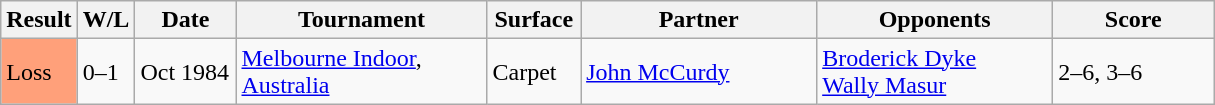<table class="sortable wikitable">
<tr>
<th style="width:40px">Result</th>
<th style="width:30px" class="unsortable">W/L</th>
<th style="width:60px">Date</th>
<th style="width:160px">Tournament</th>
<th style="width:55px">Surface</th>
<th style="width:150px">Partner</th>
<th style="width:150px">Opponents</th>
<th style="width:100px" class="unsortable">Score</th>
</tr>
<tr>
<td style="background:#ffa07a;">Loss</td>
<td>0–1</td>
<td>Oct 1984</td>
<td><a href='#'>Melbourne Indoor</a>, <a href='#'>Australia</a></td>
<td>Carpet</td>
<td> <a href='#'>John McCurdy</a></td>
<td> <a href='#'>Broderick Dyke</a><br> <a href='#'>Wally Masur</a></td>
<td>2–6, 3–6</td>
</tr>
</table>
